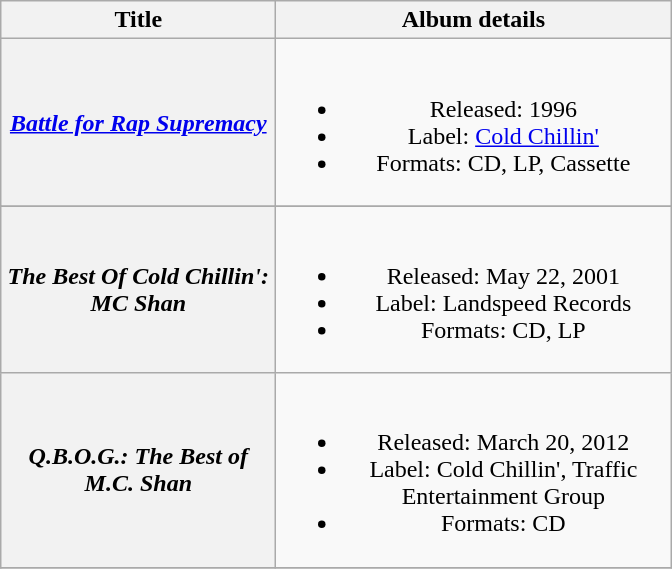<table class="wikitable plainrowheaders" style="text-align:center;">
<tr>
<th scope="col" rowspan="1" style="width:11em;">Title</th>
<th scope="col" rowspan="1" style="width:16em;">Album details</th>
</tr>
<tr>
<th scope="row"><em><a href='#'>Battle for Rap Supremacy</a></em></th>
<td><br><ul><li>Released: 1996</li><li>Label: <a href='#'>Cold Chillin'</a></li><li>Formats: CD, LP, Cassette</li></ul></td>
</tr>
<tr>
</tr>
<tr>
</tr>
<tr>
<th scope="row"><em>The Best Of Cold Chillin': MC Shan</em></th>
<td><br><ul><li>Released: May 22, 2001</li><li>Label: Landspeed Records</li><li>Formats: CD, LP</li></ul></td>
</tr>
<tr>
<th scope="row"><em>Q.B.O.G.: The Best of M.C. Shan</em></th>
<td><br><ul><li>Released: March 20, 2012</li><li>Label: Cold Chillin', Traffic Entertainment Group</li><li>Formats: CD</li></ul></td>
</tr>
<tr>
</tr>
</table>
